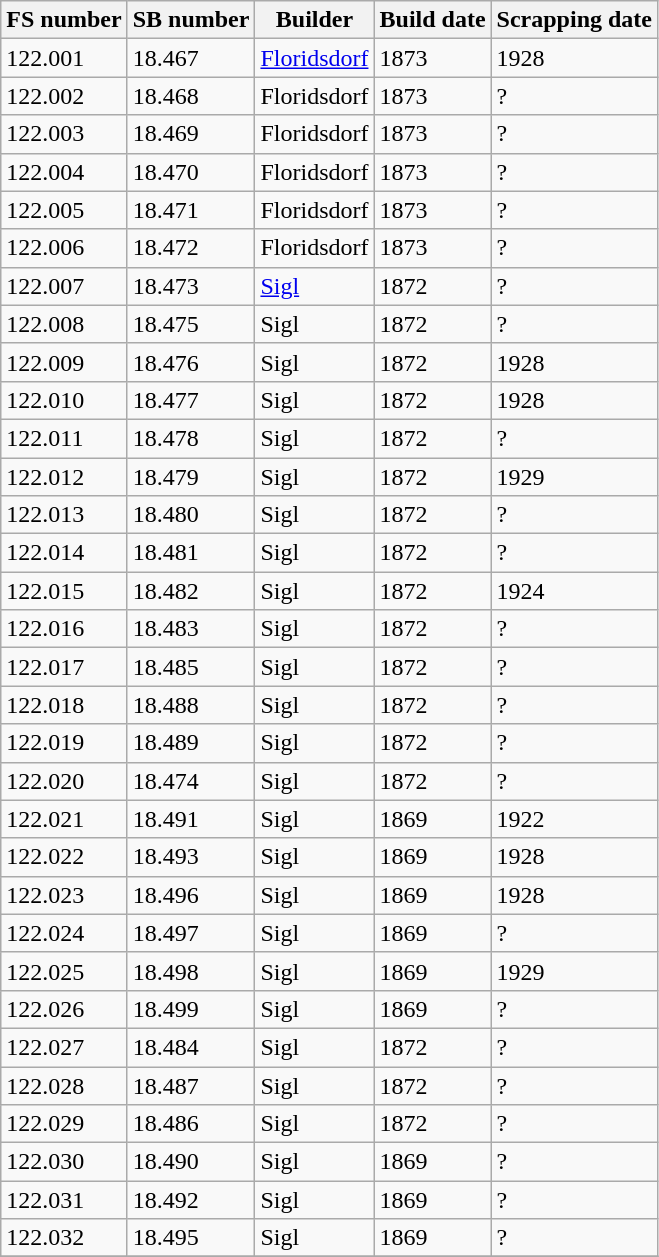<table class="wikitable sortable">
<tr>
<th>FS number</th>
<th>SB number</th>
<th>Builder</th>
<th>Build date</th>
<th>Scrapping date</th>
</tr>
<tr>
<td>122.001</td>
<td>18.467</td>
<td><a href='#'>Floridsdorf</a></td>
<td>1873</td>
<td>1928</td>
</tr>
<tr>
<td>122.002</td>
<td>18.468</td>
<td>Floridsdorf</td>
<td>1873</td>
<td>?</td>
</tr>
<tr>
<td>122.003</td>
<td>18.469</td>
<td>Floridsdorf</td>
<td>1873</td>
<td>?</td>
</tr>
<tr>
<td>122.004</td>
<td>18.470</td>
<td>Floridsdorf</td>
<td>1873</td>
<td>?</td>
</tr>
<tr>
<td>122.005</td>
<td>18.471</td>
<td>Floridsdorf</td>
<td>1873</td>
<td>?</td>
</tr>
<tr>
<td>122.006</td>
<td>18.472</td>
<td>Floridsdorf</td>
<td>1873</td>
<td>?</td>
</tr>
<tr>
<td>122.007</td>
<td>18.473</td>
<td><a href='#'>Sigl</a></td>
<td>1872</td>
<td>?</td>
</tr>
<tr>
<td>122.008</td>
<td>18.475</td>
<td>Sigl</td>
<td>1872</td>
<td>?</td>
</tr>
<tr>
<td>122.009</td>
<td>18.476</td>
<td>Sigl</td>
<td>1872</td>
<td>1928</td>
</tr>
<tr>
<td>122.010</td>
<td>18.477</td>
<td>Sigl</td>
<td>1872</td>
<td>1928</td>
</tr>
<tr>
<td>122.011</td>
<td>18.478</td>
<td>Sigl</td>
<td>1872</td>
<td>?</td>
</tr>
<tr>
<td>122.012</td>
<td>18.479</td>
<td>Sigl</td>
<td>1872</td>
<td>1929</td>
</tr>
<tr>
<td>122.013</td>
<td>18.480</td>
<td>Sigl</td>
<td>1872</td>
<td>?</td>
</tr>
<tr>
<td>122.014</td>
<td>18.481</td>
<td>Sigl</td>
<td>1872</td>
<td>?</td>
</tr>
<tr>
<td>122.015</td>
<td>18.482</td>
<td>Sigl</td>
<td>1872</td>
<td>1924</td>
</tr>
<tr>
<td>122.016</td>
<td>18.483</td>
<td>Sigl</td>
<td>1872</td>
<td>?</td>
</tr>
<tr>
<td>122.017</td>
<td>18.485</td>
<td>Sigl</td>
<td>1872</td>
<td>?</td>
</tr>
<tr>
<td>122.018</td>
<td>18.488</td>
<td>Sigl</td>
<td>1872</td>
<td>?</td>
</tr>
<tr>
<td>122.019</td>
<td>18.489</td>
<td>Sigl</td>
<td>1872</td>
<td>?</td>
</tr>
<tr>
<td>122.020</td>
<td>18.474</td>
<td>Sigl</td>
<td>1872</td>
<td>?</td>
</tr>
<tr>
<td>122.021</td>
<td>18.491</td>
<td>Sigl</td>
<td>1869</td>
<td>1922</td>
</tr>
<tr>
<td>122.022</td>
<td>18.493</td>
<td>Sigl</td>
<td>1869</td>
<td>1928</td>
</tr>
<tr>
<td>122.023</td>
<td>18.496</td>
<td>Sigl</td>
<td>1869</td>
<td>1928</td>
</tr>
<tr>
<td>122.024</td>
<td>18.497</td>
<td>Sigl</td>
<td>1869</td>
<td>?</td>
</tr>
<tr>
<td>122.025</td>
<td>18.498</td>
<td>Sigl</td>
<td>1869</td>
<td>1929</td>
</tr>
<tr>
<td>122.026</td>
<td>18.499</td>
<td>Sigl</td>
<td>1869</td>
<td>?</td>
</tr>
<tr>
<td>122.027</td>
<td>18.484</td>
<td>Sigl</td>
<td>1872</td>
<td>?</td>
</tr>
<tr>
<td>122.028</td>
<td>18.487</td>
<td>Sigl</td>
<td>1872</td>
<td>?</td>
</tr>
<tr>
<td>122.029</td>
<td>18.486</td>
<td>Sigl</td>
<td>1872</td>
<td>?</td>
</tr>
<tr>
<td>122.030</td>
<td>18.490</td>
<td>Sigl</td>
<td>1869</td>
<td>?</td>
</tr>
<tr>
<td>122.031</td>
<td>18.492</td>
<td>Sigl</td>
<td>1869</td>
<td>?</td>
</tr>
<tr>
<td>122.032</td>
<td>18.495</td>
<td>Sigl</td>
<td>1869</td>
<td>?</td>
</tr>
<tr>
</tr>
</table>
